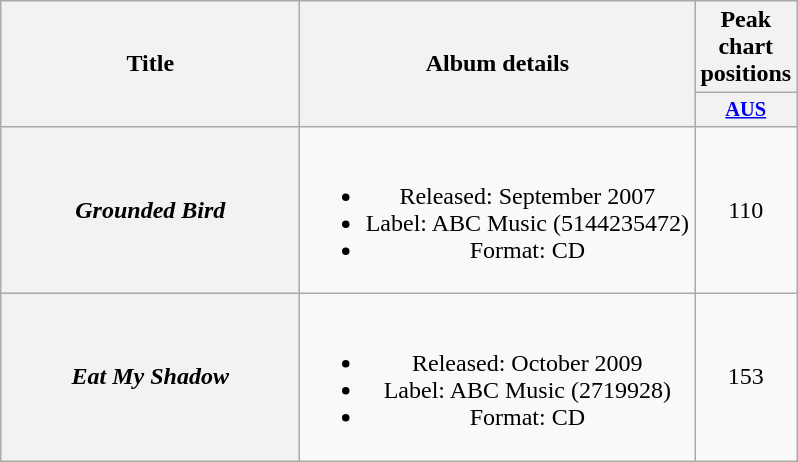<table class="wikitable plainrowheaders" style="text-align:center;" border="1">
<tr>
<th scope="col" rowspan="2" style="width:12em;">Title</th>
<th scope="col" rowspan="2" style="width:16em;">Album details</th>
<th scope="col" colspan="1">Peak chart<br>positions</th>
</tr>
<tr>
<th scope="col" style="width:3em; font-size:85%"><a href='#'>AUS</a><br></th>
</tr>
<tr>
<th scope="row"><em>Grounded Bird</em></th>
<td><br><ul><li>Released: September 2007</li><li>Label: ABC Music (5144235472)</li><li>Format: CD</li></ul></td>
<td>110</td>
</tr>
<tr>
<th scope="row"><em>Eat My Shadow</em></th>
<td><br><ul><li>Released: October 2009</li><li>Label: ABC Music (2719928)</li><li>Format: CD</li></ul></td>
<td>153</td>
</tr>
</table>
